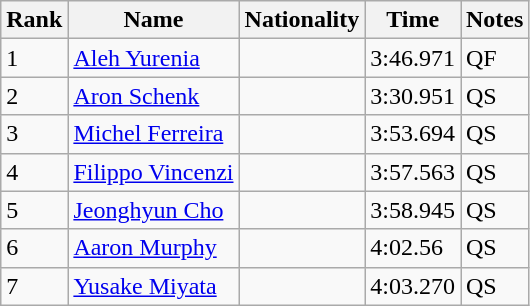<table class="wikitable">
<tr>
<th>Rank</th>
<th>Name</th>
<th>Nationality</th>
<th>Time</th>
<th>Notes</th>
</tr>
<tr>
<td>1</td>
<td><a href='#'>Aleh Yurenia</a></td>
<td></td>
<td>3:46.971</td>
<td>QF</td>
</tr>
<tr>
<td>2</td>
<td><a href='#'>Aron Schenk</a></td>
<td></td>
<td>3:30.951</td>
<td>QS</td>
</tr>
<tr>
<td>3</td>
<td><a href='#'>Michel Ferreira</a></td>
<td></td>
<td>3:53.694</td>
<td>QS</td>
</tr>
<tr>
<td>4</td>
<td><a href='#'>Filippo Vincenzi</a></td>
<td></td>
<td>3:57.563</td>
<td>QS</td>
</tr>
<tr>
<td>5</td>
<td><a href='#'>Jeonghyun Cho</a></td>
<td></td>
<td>3:58.945</td>
<td>QS</td>
</tr>
<tr>
<td>6</td>
<td><a href='#'>Aaron Murphy</a></td>
<td></td>
<td>4:02.56</td>
<td>QS</td>
</tr>
<tr>
<td>7</td>
<td><a href='#'>Yusake Miyata</a></td>
<td></td>
<td>4:03.270</td>
<td>QS</td>
</tr>
</table>
